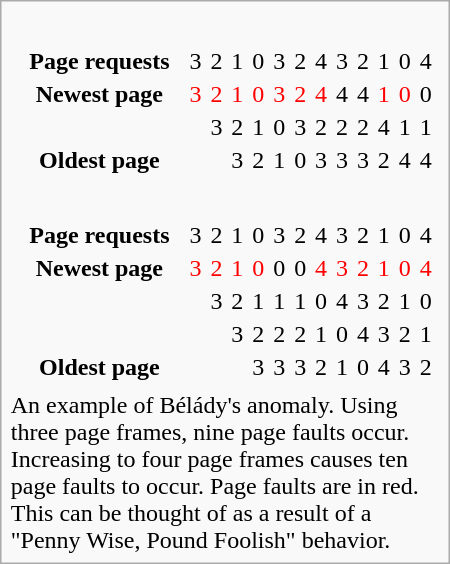<table class="infobox" align="right" width="300px" style="margin: 1em">
<tr>
<td><br><table width="100%">
<tr>
<th></th>
<th colspan="12"></th>
</tr>
<tr>
<th>Page requests</th>
<td>3</td>
<td>2</td>
<td>1</td>
<td>0</td>
<td>3</td>
<td>2</td>
<td>4</td>
<td>3</td>
<td>2</td>
<td>1</td>
<td>0</td>
<td>4</td>
</tr>
<tr style="color:red;" |>
<th style="color:black;">Newest page</th>
<td>3</td>
<td>2</td>
<td>1</td>
<td>0</td>
<td>3</td>
<td>2</td>
<td>4</td>
<td style="color:black;">4</td>
<td style="color:black;">4</td>
<td>1</td>
<td>0</td>
<td style="color:black;">0</td>
</tr>
<tr>
<th> </th>
<td> </td>
<td>3</td>
<td>2</td>
<td>1</td>
<td>0</td>
<td>3</td>
<td>2</td>
<td>2</td>
<td>2</td>
<td>4</td>
<td>1</td>
<td>1</td>
</tr>
<tr>
<th>Oldest page</th>
<td> </td>
<td> </td>
<td>3</td>
<td>2</td>
<td>1</td>
<td>0</td>
<td>3</td>
<td>3</td>
<td>3</td>
<td>2</td>
<td>4</td>
<td>4</td>
</tr>
</table>
</td>
</tr>
<tr>
<td><br><table width="100%">
<tr>
<th></th>
<th colspan="12"></th>
</tr>
<tr>
<th>Page requests</th>
<td>3</td>
<td>2</td>
<td>1</td>
<td>0</td>
<td>3</td>
<td>2</td>
<td>4</td>
<td>3</td>
<td>2</td>
<td>1</td>
<td>0</td>
<td>4</td>
</tr>
<tr style="color:red;">
<th style="color:black;">Newest page</th>
<td>3</td>
<td>2</td>
<td>1</td>
<td>0</td>
<td style="color:black;">0</td>
<td style="color:black;">0</td>
<td>4</td>
<td>3</td>
<td>2</td>
<td>1</td>
<td>0</td>
<td>4</td>
</tr>
<tr>
<th> </th>
<td> </td>
<td>3</td>
<td>2</td>
<td>1</td>
<td>1</td>
<td>1</td>
<td>0</td>
<td>4</td>
<td>3</td>
<td>2</td>
<td>1</td>
<td>0</td>
</tr>
<tr>
<th> </th>
<td> </td>
<td> </td>
<td>3</td>
<td>2</td>
<td>2</td>
<td>2</td>
<td>1</td>
<td>0</td>
<td>4</td>
<td>3</td>
<td>2</td>
<td>1</td>
</tr>
<tr>
<th>Oldest page</th>
<td> </td>
<td> </td>
<td> </td>
<td>3</td>
<td>3</td>
<td>3</td>
<td>2</td>
<td>1</td>
<td>0</td>
<td>4</td>
<td>3</td>
<td>2</td>
</tr>
</table>
</td>
</tr>
<tr>
<td>An example of Bélády's anomaly. Using three page frames, nine page faults occur. Increasing to four page frames causes ten page faults to occur. Page faults are in <span>red</span>. This can be thought of as a result of a "Penny Wise, Pound Foolish" behavior.</td>
</tr>
</table>
